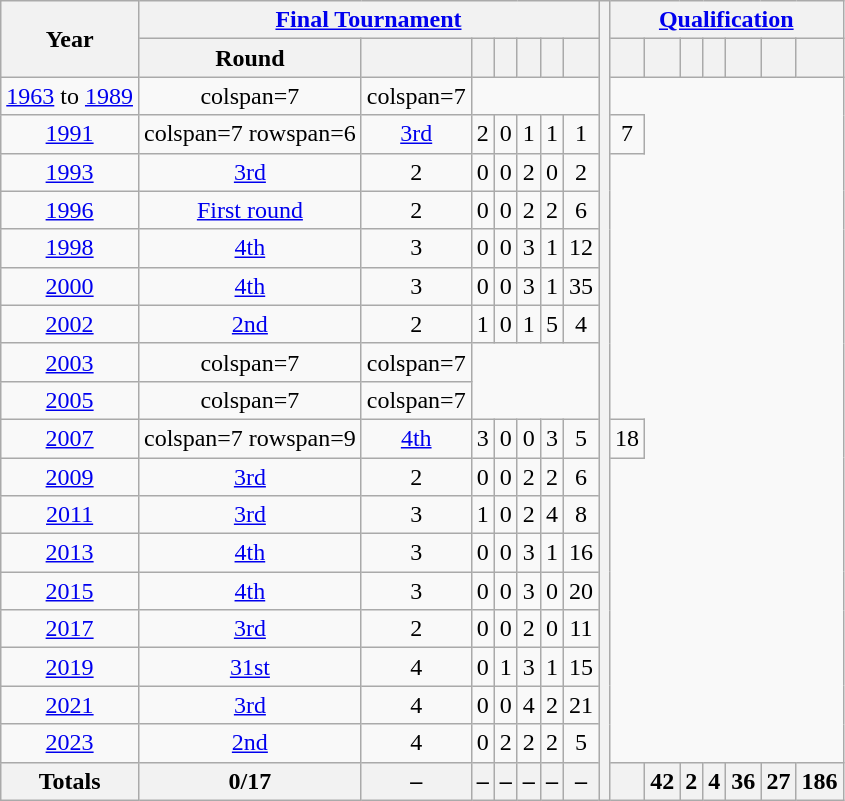<table class="wikitable" style="text-align: center;font-size:100%;">
<tr>
<th rowspan=2>Year</th>
<th colspan=7><a href='#'>Final Tournament</a></th>
<th rowspan=21></th>
<th colspan=7><a href='#'>Qualification</a></th>
</tr>
<tr>
<th>Round</th>
<th></th>
<th></th>
<th></th>
<th></th>
<th></th>
<th></th>
<th></th>
<th></th>
<th></th>
<th></th>
<th></th>
<th></th>
<th></th>
</tr>
<tr>
<td><a href='#'>1963</a> to <a href='#'>1989</a></td>
<td>colspan=7 </td>
<td>colspan=7 </td>
</tr>
<tr>
<td> <a href='#'>1991</a></td>
<td>colspan=7 rowspan=6 </td>
<td><a href='#'>3rd</a></td>
<td>2</td>
<td>0</td>
<td>1</td>
<td>1</td>
<td>1</td>
<td>7</td>
</tr>
<tr>
<td>  <a href='#'>1993</a></td>
<td><a href='#'>3rd</a></td>
<td>2</td>
<td>0</td>
<td>0</td>
<td>2</td>
<td>0</td>
<td>2</td>
</tr>
<tr>
<td> <a href='#'>1996</a></td>
<td><a href='#'>First round</a></td>
<td>2</td>
<td>0</td>
<td>0</td>
<td>2</td>
<td>2</td>
<td>6</td>
</tr>
<tr>
<td> <a href='#'>1998</a></td>
<td><a href='#'>4th</a></td>
<td>3</td>
<td>0</td>
<td>0</td>
<td>3</td>
<td>1</td>
<td>12</td>
</tr>
<tr>
<td> <a href='#'>2000</a></td>
<td><a href='#'>4th</a></td>
<td>3</td>
<td>0</td>
<td>0</td>
<td>3</td>
<td>1</td>
<td>35</td>
</tr>
<tr>
<td> <a href='#'>2002</a></td>
<td><a href='#'>2nd</a></td>
<td>2</td>
<td>1</td>
<td>0</td>
<td>1</td>
<td>5</td>
<td>4</td>
</tr>
<tr>
<td>  <a href='#'>2003</a></td>
<td>colspan=7 </td>
<td>colspan=7 </td>
</tr>
<tr>
<td> <a href='#'>2005</a></td>
<td>colspan=7 </td>
<td>colspan=7 </td>
</tr>
<tr>
<td> <a href='#'>2007</a></td>
<td>colspan=7 rowspan=9 </td>
<td><a href='#'>4th</a></td>
<td>3</td>
<td>0</td>
<td>0</td>
<td>3</td>
<td>5</td>
<td>18</td>
</tr>
<tr>
<td> <a href='#'>2009</a></td>
<td><a href='#'>3rd</a></td>
<td>2</td>
<td>0</td>
<td>0</td>
<td>2</td>
<td>2</td>
<td>6</td>
</tr>
<tr>
<td> <a href='#'>2011</a></td>
<td><a href='#'>3rd</a></td>
<td>3</td>
<td>1</td>
<td>0</td>
<td>2</td>
<td>4</td>
<td>8</td>
</tr>
<tr>
<td> <a href='#'>2013</a></td>
<td><a href='#'>4th</a></td>
<td>3</td>
<td>0</td>
<td>0</td>
<td>3</td>
<td>1</td>
<td>16</td>
</tr>
<tr>
<td>  <a href='#'>2015</a></td>
<td><a href='#'>4th</a></td>
<td>3</td>
<td>0</td>
<td>0</td>
<td>3</td>
<td>0</td>
<td>20</td>
</tr>
<tr>
<td> <a href='#'>2017</a></td>
<td><a href='#'>3rd</a></td>
<td>2</td>
<td>0</td>
<td>0</td>
<td>2</td>
<td>0</td>
<td>11</td>
</tr>
<tr>
<td>   <a href='#'>2019</a></td>
<td><a href='#'>31st</a></td>
<td>4</td>
<td>0</td>
<td>1</td>
<td>3</td>
<td>1</td>
<td>15</td>
</tr>
<tr>
<td> <a href='#'>2021</a></td>
<td><a href='#'>3rd</a></td>
<td>4</td>
<td>0</td>
<td>0</td>
<td>4</td>
<td>2</td>
<td>21</td>
</tr>
<tr>
<td>  <a href='#'>2023</a></td>
<td><a href='#'>2nd</a></td>
<td>4</td>
<td>0</td>
<td>2</td>
<td>2</td>
<td>2</td>
<td>5</td>
</tr>
<tr>
<th>Totals</th>
<th>0/17</th>
<th>–</th>
<th>–</th>
<th>–</th>
<th>–</th>
<th>–</th>
<th>–</th>
<th></th>
<th>42</th>
<th>2</th>
<th>4</th>
<th>36</th>
<th>27</th>
<th>186</th>
</tr>
</table>
